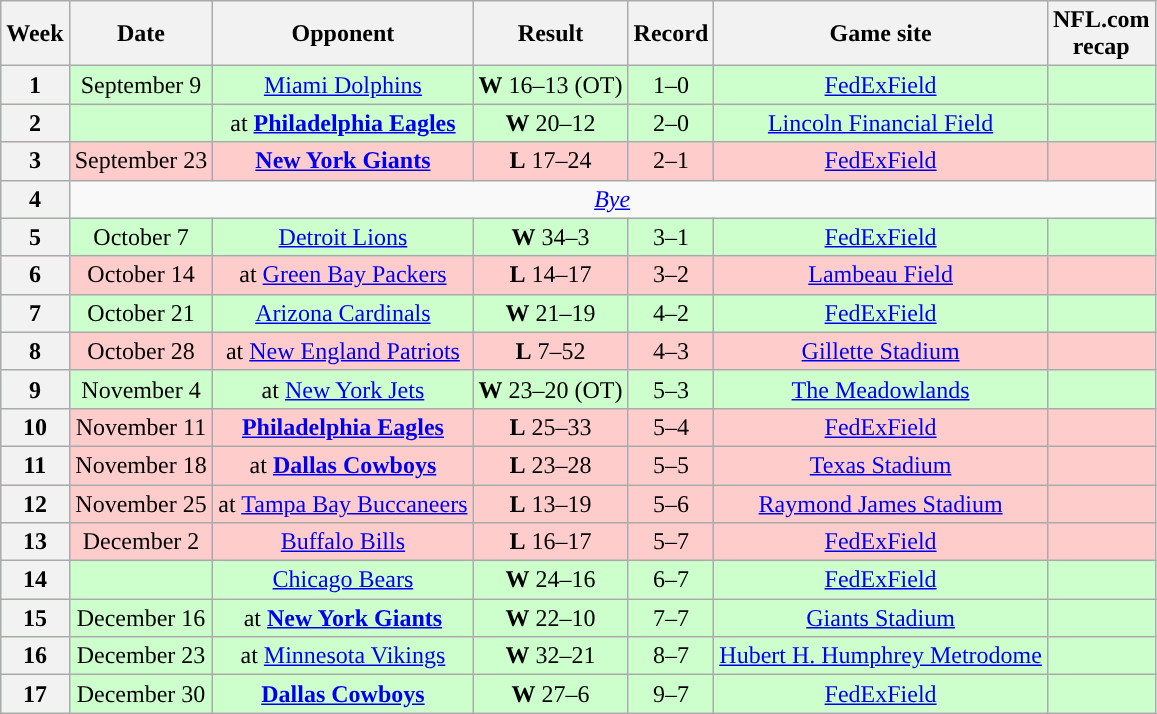<table class="wikitable" style="text-align:center">
<tr>
<th>Week</th>
<th>Date</th>
<th>Opponent</th>
<th>Result</th>
<th>Record</th>
<th>Game site</th>
<th>NFL.com<br>recap</th>
</tr>
<tr style="background:#cfc;">
<th>1</th>
<td>September 9</td>
<td><a href='#'>Miami Dolphins</a></td>
<td><strong>W</strong> 16–13 (OT)</td>
<td>1–0</td>
<td><a href='#'>FedExField</a></td>
<td></td>
</tr>
<tr style="background:#cfc;">
<th>2</th>
<td></td>
<td>at <strong><a href='#'>Philadelphia Eagles</a></strong></td>
<td><strong>W</strong> 20–12</td>
<td>2–0</td>
<td><a href='#'>Lincoln Financial Field</a></td>
<td></td>
</tr>
<tr style="background:#fcc;">
<th>3</th>
<td>September 23</td>
<td><strong><a href='#'>New York Giants</a></strong></td>
<td><strong>L</strong> 17–24</td>
<td>2–1</td>
<td><a href='#'>FedExField</a></td>
<td></td>
</tr>
<tr>
<th>4</th>
<td style="text-align:center;" colspan="6"><em><a href='#'>Bye</a></em></td>
</tr>
<tr style="background:#cfc;">
<th>5</th>
<td>October 7</td>
<td><a href='#'>Detroit Lions</a></td>
<td><strong>W</strong> 34–3</td>
<td>3–1</td>
<td><a href='#'>FedExField</a></td>
<td></td>
</tr>
<tr style="background:#fcc;">
<th>6</th>
<td>October 14</td>
<td>at <a href='#'>Green Bay Packers</a></td>
<td><strong>L</strong> 14–17</td>
<td>3–2</td>
<td><a href='#'>Lambeau Field</a></td>
<td></td>
</tr>
<tr style="background:#cfc;">
<th>7</th>
<td>October 21</td>
<td><a href='#'>Arizona Cardinals</a></td>
<td><strong>W</strong> 21–19</td>
<td>4–2</td>
<td><a href='#'>FedExField</a></td>
<td></td>
</tr>
<tr style="background:#fcc;">
<th>8</th>
<td>October 28</td>
<td>at <a href='#'>New England Patriots</a></td>
<td><strong>L</strong> 7–52</td>
<td>4–3</td>
<td><a href='#'>Gillette Stadium</a></td>
<td></td>
</tr>
<tr style="background:#cfc;">
<th>9</th>
<td>November 4</td>
<td>at <a href='#'>New York Jets</a></td>
<td><strong>W</strong> 23–20 (OT)</td>
<td>5–3</td>
<td><a href='#'>The Meadowlands</a></td>
<td></td>
</tr>
<tr style="background:#fcc;">
<th>10</th>
<td>November 11</td>
<td><strong><a href='#'>Philadelphia Eagles</a></strong></td>
<td><strong>L</strong> 25–33</td>
<td>5–4</td>
<td><a href='#'>FedExField</a></td>
<td></td>
</tr>
<tr style="background:#fcc;">
<th>11</th>
<td>November 18</td>
<td>at <strong><a href='#'>Dallas Cowboys</a></strong></td>
<td><strong>L</strong> 23–28</td>
<td>5–5</td>
<td><a href='#'>Texas Stadium</a></td>
<td></td>
</tr>
<tr style="background:#fcc;">
<th>12</th>
<td>November 25</td>
<td>at <a href='#'>Tampa Bay Buccaneers</a></td>
<td><strong>L</strong> 13–19</td>
<td>5–6</td>
<td><a href='#'>Raymond James Stadium</a></td>
<td></td>
</tr>
<tr style="background:#fcc;">
<th>13</th>
<td>December 2</td>
<td><a href='#'>Buffalo Bills</a></td>
<td><strong>L</strong> 16–17</td>
<td>5–7</td>
<td><a href='#'>FedExField</a></td>
<td></td>
</tr>
<tr style="background:#cfc;">
<th>14</th>
<td></td>
<td><a href='#'>Chicago Bears</a></td>
<td><strong>W</strong> 24–16</td>
<td>6–7</td>
<td><a href='#'>FedExField</a></td>
<td></td>
</tr>
<tr style="background:#cfc;">
<th>15</th>
<td>December 16</td>
<td>at <strong><a href='#'>New York Giants</a></strong></td>
<td><strong>W</strong> 22–10</td>
<td>7–7</td>
<td><a href='#'>Giants Stadium</a></td>
<td></td>
</tr>
<tr style="background:#cfc;">
<th>16</th>
<td>December 23</td>
<td>at <a href='#'>Minnesota Vikings</a></td>
<td><strong>W</strong> 32–21</td>
<td>8–7</td>
<td><a href='#'>Hubert H. Humphrey Metrodome</a></td>
<td></td>
</tr>
<tr style="background:#cfc;">
<th>17</th>
<td>December 30</td>
<td><strong><a href='#'>Dallas Cowboys</a></strong></td>
<td><strong>W</strong> 27–6</td>
<td>9–7</td>
<td><a href='#'>FedExField</a></td>
<td></td>
</tr>
</table>
